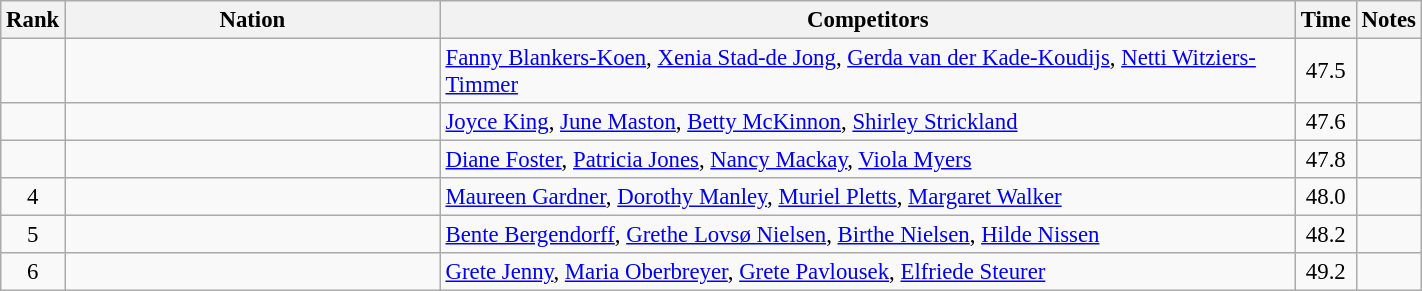<table class="wikitable sortable"  style="width:75%; text-align:center; font-size:95%;">
<tr>
<th width=15>Rank</th>
<th width=300>Nation</th>
<th width=700>Competitors</th>
<th width=15>Time</th>
<th width=15>Notes</th>
</tr>
<tr>
<td></td>
<td align=left></td>
<td align=left><a href='#'>Fanny Blankers-Koen</a>, <a href='#'>Xenia Stad-de Jong</a>, <a href='#'>Gerda van der Kade-Koudijs</a>, <a href='#'>Netti Witziers-Timmer</a></td>
<td>47.5</td>
<td></td>
</tr>
<tr>
<td></td>
<td align=left></td>
<td align=left><a href='#'>Joyce King</a>, <a href='#'>June Maston</a>, <a href='#'>Betty McKinnon</a>, <a href='#'>Shirley Strickland</a></td>
<td>47.6</td>
<td></td>
</tr>
<tr>
<td></td>
<td align=left></td>
<td align=left><a href='#'>Diane Foster</a>, <a href='#'>Patricia Jones</a>, <a href='#'>Nancy Mackay</a>, <a href='#'>Viola Myers</a></td>
<td>47.8</td>
<td></td>
</tr>
<tr>
<td>4</td>
<td align=left></td>
<td align=left><a href='#'>Maureen Gardner</a>, <a href='#'>Dorothy Manley</a>, <a href='#'>Muriel Pletts</a>, <a href='#'>Margaret Walker</a></td>
<td>48.0</td>
<td></td>
</tr>
<tr>
<td>5</td>
<td align=left></td>
<td align=left><a href='#'>Bente Bergendorff</a>, <a href='#'>Grethe Lovsø Nielsen</a>, <a href='#'>Birthe Nielsen</a>, <a href='#'>Hilde Nissen</a></td>
<td>48.2</td>
<td></td>
</tr>
<tr>
<td>6</td>
<td align=left></td>
<td align=left><a href='#'>Grete Jenny</a>, <a href='#'>Maria Oberbreyer</a>, <a href='#'>Grete Pavlousek</a>, <a href='#'>Elfriede Steurer</a></td>
<td>49.2</td>
<td></td>
</tr>
</table>
